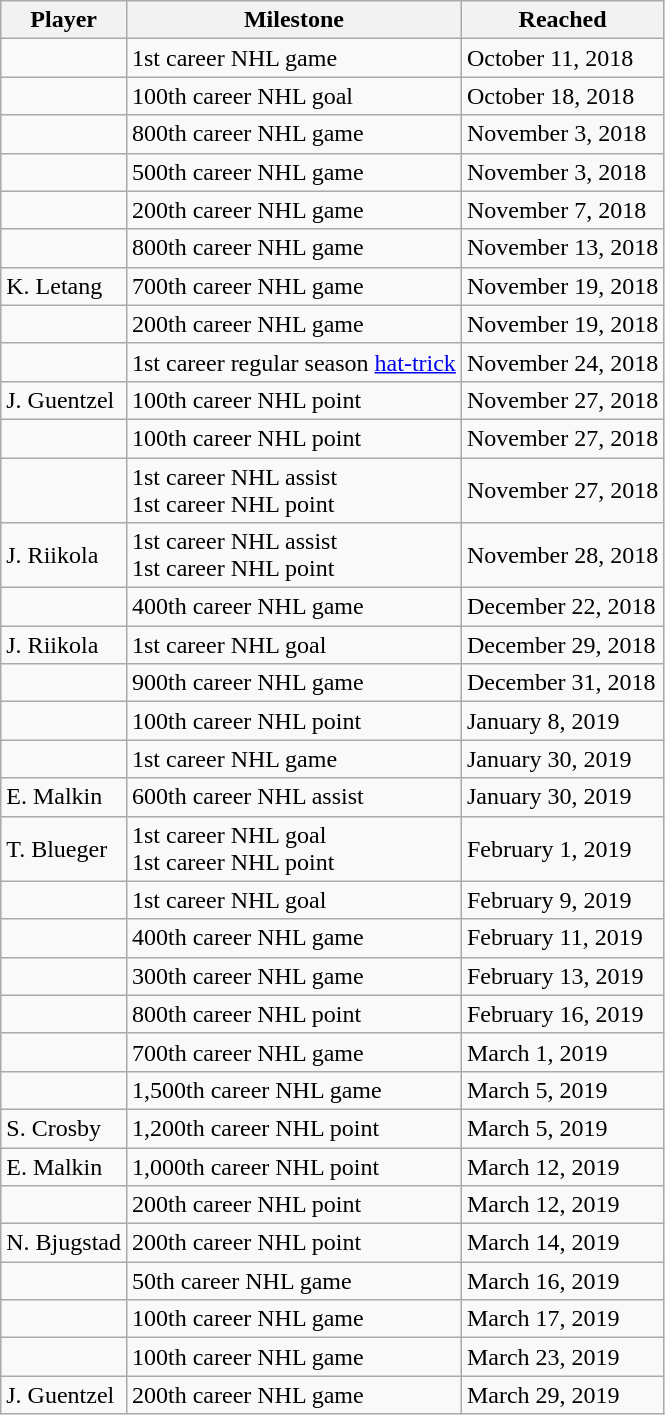<table class="wikitable sortable">
<tr>
<th>Player</th>
<th>Milestone</th>
<th data-sort-type="date">Reached</th>
</tr>
<tr>
<td></td>
<td>1st career NHL game</td>
<td>October 11, 2018</td>
</tr>
<tr>
<td></td>
<td>100th career NHL goal</td>
<td>October 18, 2018</td>
</tr>
<tr>
<td></td>
<td>800th career NHL game</td>
<td>November 3, 2018</td>
</tr>
<tr>
<td></td>
<td>500th career NHL game</td>
<td>November 3, 2018</td>
</tr>
<tr>
<td></td>
<td>200th career NHL game</td>
<td>November 7, 2018</td>
</tr>
<tr>
<td></td>
<td>800th career NHL game</td>
<td>November 13, 2018</td>
</tr>
<tr>
<td>K. Letang</td>
<td>700th career NHL game</td>
<td>November 19, 2018</td>
</tr>
<tr>
<td></td>
<td>200th career NHL game</td>
<td>November 19, 2018</td>
</tr>
<tr>
<td></td>
<td>1st career regular season <a href='#'>hat-trick</a></td>
<td>November 24, 2018</td>
</tr>
<tr>
<td>J. Guentzel</td>
<td>100th career NHL point</td>
<td>November 27, 2018</td>
</tr>
<tr>
<td></td>
<td>100th career NHL point</td>
<td>November 27, 2018</td>
</tr>
<tr>
<td></td>
<td>1st career NHL assist<br>1st career NHL point</td>
<td>November 27, 2018</td>
</tr>
<tr>
<td>J. Riikola</td>
<td>1st career NHL assist<br>1st career NHL point</td>
<td>November 28, 2018</td>
</tr>
<tr>
<td></td>
<td>400th career NHL game</td>
<td>December 22, 2018</td>
</tr>
<tr>
<td>J. Riikola</td>
<td>1st career NHL goal</td>
<td>December 29, 2018</td>
</tr>
<tr>
<td></td>
<td>900th career NHL game</td>
<td>December 31, 2018</td>
</tr>
<tr>
<td></td>
<td>100th career NHL point</td>
<td>January 8, 2019</td>
</tr>
<tr>
<td></td>
<td>1st career NHL game</td>
<td>January 30, 2019</td>
</tr>
<tr>
<td>E. Malkin</td>
<td>600th career NHL assist</td>
<td>January 30, 2019</td>
</tr>
<tr>
<td>T. Blueger</td>
<td>1st career NHL goal<br>1st career NHL point</td>
<td>February 1, 2019</td>
</tr>
<tr>
<td></td>
<td>1st career NHL goal</td>
<td>February 9, 2019</td>
</tr>
<tr>
<td></td>
<td>400th career NHL game</td>
<td>February 11, 2019</td>
</tr>
<tr>
<td></td>
<td>300th career NHL game</td>
<td>February 13, 2019</td>
</tr>
<tr>
<td></td>
<td>800th career NHL point</td>
<td>February 16, 2019</td>
</tr>
<tr>
<td></td>
<td>700th career NHL game</td>
<td>March 1, 2019</td>
</tr>
<tr>
<td></td>
<td>1,500th career NHL game</td>
<td>March 5, 2019</td>
</tr>
<tr>
<td>S. Crosby</td>
<td>1,200th career NHL point</td>
<td>March 5, 2019</td>
</tr>
<tr>
<td>E. Malkin</td>
<td>1,000th career NHL point</td>
<td>March 12, 2019</td>
</tr>
<tr>
<td></td>
<td>200th career NHL point</td>
<td>March 12, 2019</td>
</tr>
<tr>
<td>N. Bjugstad</td>
<td>200th career NHL point</td>
<td>March 14, 2019</td>
</tr>
<tr>
<td></td>
<td>50th career NHL game</td>
<td>March 16, 2019</td>
</tr>
<tr>
<td></td>
<td>100th career NHL game</td>
<td>March 17, 2019</td>
</tr>
<tr>
<td></td>
<td>100th career NHL game</td>
<td>March 23, 2019</td>
</tr>
<tr>
<td>J. Guentzel</td>
<td>200th career NHL game</td>
<td>March 29, 2019</td>
</tr>
</table>
